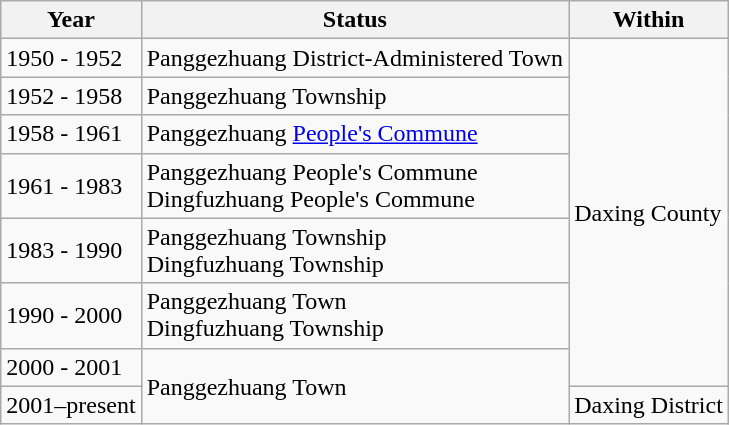<table class="wikitable">
<tr>
<th>Year</th>
<th>Status</th>
<th>Within</th>
</tr>
<tr>
<td>1950 - 1952</td>
<td>Panggezhuang District-Administered Town</td>
<td rowspan="7">Daxing County</td>
</tr>
<tr>
<td>1952 - 1958</td>
<td>Panggezhuang Township</td>
</tr>
<tr>
<td>1958 - 1961</td>
<td>Panggezhuang <a href='#'>People's Commune</a></td>
</tr>
<tr>
<td>1961 - 1983</td>
<td>Panggezhuang People's Commune<br>Dingfuzhuang People's Commune</td>
</tr>
<tr>
<td>1983 - 1990</td>
<td>Panggezhuang Township<br>Dingfuzhuang Township</td>
</tr>
<tr>
<td>1990 - 2000</td>
<td>Panggezhuang Town<br>Dingfuzhuang Township</td>
</tr>
<tr>
<td>2000 - 2001</td>
<td rowspan="2">Panggezhuang Town</td>
</tr>
<tr>
<td>2001–present</td>
<td>Daxing District</td>
</tr>
</table>
